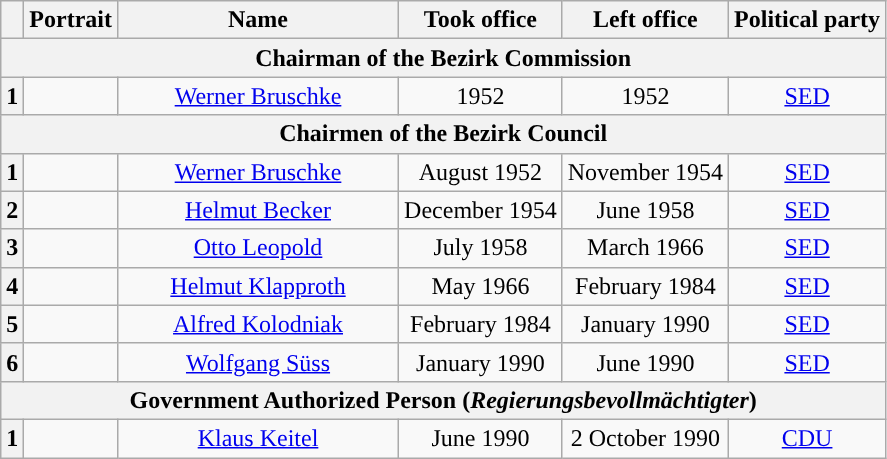<table class="wikitable" style="text-align:center">
<tr>
<th></th>
<th>Portrait</th>
<th width=180>Name<br></th>
<th>Took office</th>
<th>Left office</th>
<th>Political party</th>
</tr>
<tr>
<th colspan=6>Chairman of the Bezirk Commission</th>
</tr>
<tr>
<th style="background:">1</th>
<td></td>
<td><a href='#'>Werner Bruschke</a><br></td>
<td>1952</td>
<td>1952</td>
<td><a href='#'>SED</a></td>
</tr>
<tr>
<th colspan=6>Chairmen of the Bezirk Council</th>
</tr>
<tr>
<th style="background:">1</th>
<td></td>
<td><a href='#'>Werner Bruschke</a><br></td>
<td>August 1952</td>
<td>November 1954</td>
<td><a href='#'>SED</a></td>
</tr>
<tr>
<th style="background:">2</th>
<td></td>
<td><a href='#'>Helmut Becker</a><br></td>
<td>December 1954</td>
<td>June 1958</td>
<td><a href='#'>SED</a></td>
</tr>
<tr>
<th style="background:">3</th>
<td></td>
<td><a href='#'>Otto Leopold</a><br></td>
<td>July 1958</td>
<td>March 1966</td>
<td><a href='#'>SED</a></td>
</tr>
<tr>
<th style="background:">4</th>
<td></td>
<td><a href='#'>Helmut Klapproth</a><br></td>
<td>May 1966</td>
<td>February 1984</td>
<td><a href='#'>SED</a></td>
</tr>
<tr>
<th style="background:">5</th>
<td></td>
<td><a href='#'>Alfred Kolodniak</a><br></td>
<td>February 1984</td>
<td>January 1990</td>
<td><a href='#'>SED</a></td>
</tr>
<tr>
<th style="background:">6</th>
<td></td>
<td><a href='#'>Wolfgang Süss</a><br></td>
<td>January 1990</td>
<td>June 1990</td>
<td><a href='#'>SED</a></td>
</tr>
<tr>
<th colspan=6>Government Authorized Person (<em>Regierungsbevollmächtigter</em>)</th>
</tr>
<tr>
<th style="background:">1</th>
<td></td>
<td><a href='#'>Klaus Keitel</a><br></td>
<td>June 1990</td>
<td>2 October 1990</td>
<td><a href='#'>CDU</a></td>
</tr>
</table>
